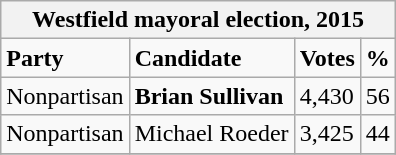<table class="wikitable">
<tr>
<th colspan="4">Westfield mayoral election, 2015</th>
</tr>
<tr>
<td><strong>Party</strong></td>
<td><strong>Candidate</strong></td>
<td><strong>Votes</strong></td>
<td><strong>%</strong></td>
</tr>
<tr>
<td>Nonpartisan</td>
<td><strong>Brian Sullivan</strong></td>
<td>4,430</td>
<td>56</td>
</tr>
<tr>
<td>Nonpartisan</td>
<td>Michael Roeder</td>
<td>3,425</td>
<td>44</td>
</tr>
<tr>
</tr>
</table>
